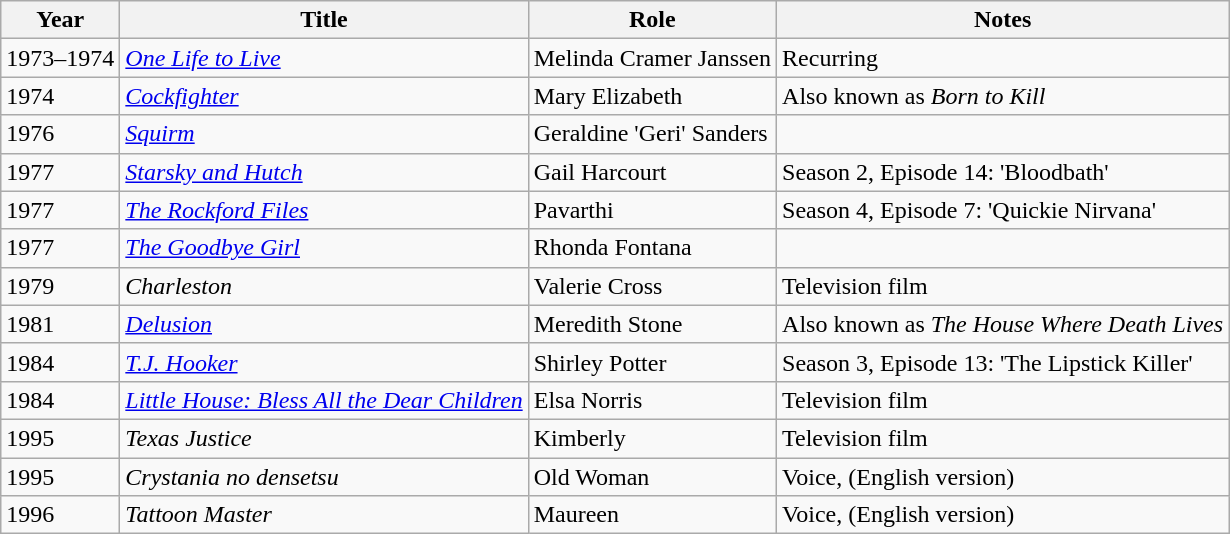<table class="wikitable sortable">
<tr style="text-align:center;">
<th>Year</th>
<th>Title</th>
<th>Role</th>
<th>Notes</th>
</tr>
<tr>
<td>1973–1974</td>
<td><em><a href='#'>One Life to Live</a></em></td>
<td>Melinda Cramer Janssen</td>
<td>Recurring</td>
</tr>
<tr>
<td>1974</td>
<td><em><a href='#'>Cockfighter</a></em></td>
<td>Mary Elizabeth</td>
<td>Also known as <em>Born to Kill</em></td>
</tr>
<tr>
<td>1976</td>
<td><em><a href='#'>Squirm</a></em></td>
<td>Geraldine 'Geri' Sanders</td>
<td></td>
</tr>
<tr>
<td>1977</td>
<td><em><a href='#'>Starsky and Hutch</a></em></td>
<td>Gail Harcourt</td>
<td>Season 2, Episode 14: 'Bloodbath'</td>
</tr>
<tr>
<td>1977</td>
<td><em><a href='#'>The Rockford Files</a></em></td>
<td>Pavarthi</td>
<td>Season 4, Episode 7: 'Quickie Nirvana'</td>
</tr>
<tr>
<td>1977</td>
<td><em><a href='#'>The Goodbye Girl</a></em></td>
<td>Rhonda Fontana</td>
<td></td>
</tr>
<tr>
<td>1979</td>
<td><em>Charleston</em></td>
<td>Valerie Cross</td>
<td>Television film</td>
</tr>
<tr>
<td>1981</td>
<td><em><a href='#'>Delusion</a></em></td>
<td>Meredith Stone</td>
<td>Also known as <em>The House Where Death Lives</em></td>
</tr>
<tr>
<td>1984</td>
<td><em><a href='#'>T.J. Hooker</a></em></td>
<td>Shirley Potter</td>
<td>Season 3, Episode 13: 'The Lipstick Killer'</td>
</tr>
<tr>
<td>1984</td>
<td><em><a href='#'>Little House: Bless All the Dear Children</a></em></td>
<td>Elsa Norris</td>
<td>Television film</td>
</tr>
<tr>
<td>1995</td>
<td><em>Texas Justice</em></td>
<td>Kimberly</td>
<td>Television film</td>
</tr>
<tr>
<td>1995</td>
<td><em>Crystania no densetsu</em></td>
<td>Old Woman</td>
<td>Voice, (English version)</td>
</tr>
<tr>
<td>1996</td>
<td><em>Tattoon Master </em></td>
<td>Maureen</td>
<td>Voice, (English version)</td>
</tr>
</table>
